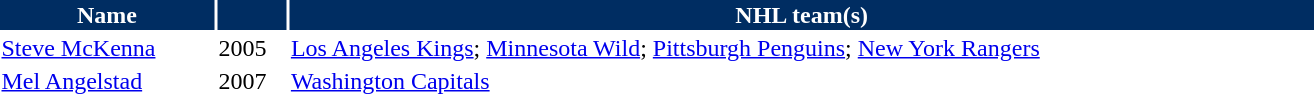<table class="toccolours" style="width:55em">
<tr>
<th style="background:#002d62;color:white;">Name</th>
<th style="background:#002d62;color:white;"></th>
<th style="background:#002d62;color:white;">NHL team(s)</th>
</tr>
<tr>
<td> <a href='#'>Steve McKenna</a></td>
<td>2005</td>
<td><a href='#'>Los Angeles Kings</a>; <a href='#'>Minnesota Wild</a>; <a href='#'>Pittsburgh Penguins</a>; <a href='#'>New York Rangers</a></td>
</tr>
<tr>
<td> <a href='#'>Mel Angelstad</a></td>
<td>2007</td>
<td><a href='#'>Washington Capitals</a></td>
</tr>
</table>
